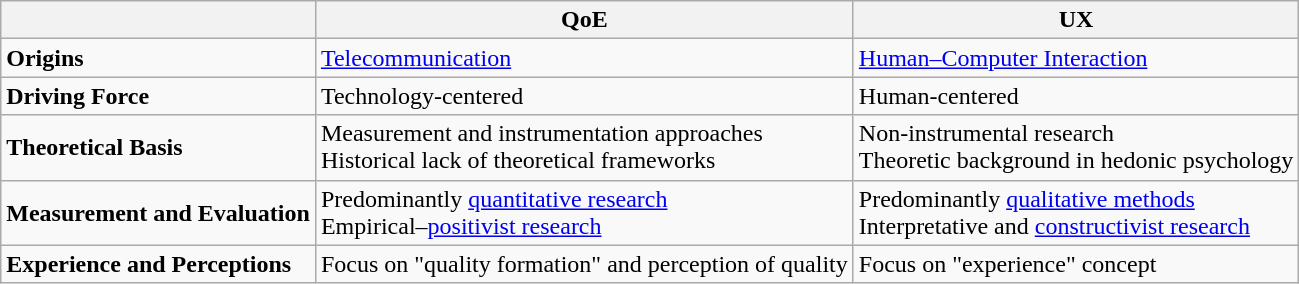<table class="wikitable">
<tr>
<th></th>
<th>QoE</th>
<th>UX</th>
</tr>
<tr>
<td><strong>Origins</strong></td>
<td><a href='#'>Telecommunication</a></td>
<td><a href='#'>Human–Computer Interaction</a></td>
</tr>
<tr>
<td><strong>Driving Force</strong></td>
<td>Technology-centered</td>
<td>Human-centered</td>
</tr>
<tr>
<td><strong>Theoretical Basis</strong></td>
<td>Measurement and instrumentation approaches<br>Historical lack of theoretical frameworks</td>
<td>Non-instrumental research<br>Theoretic background in hedonic psychology</td>
</tr>
<tr>
<td><strong>Measurement and Evaluation</strong></td>
<td>Predominantly <a href='#'>quantitative research</a><br>Empirical–<a href='#'>positivist research</a></td>
<td>Predominantly <a href='#'>qualitative methods</a><br>Interpretative and <a href='#'>constructivist research</a></td>
</tr>
<tr>
<td><strong>Experience and Perceptions</strong></td>
<td>Focus on "quality formation" and perception of quality</td>
<td>Focus on "experience" concept</td>
</tr>
</table>
